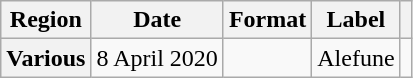<table class="wikitable plainrowheaders">
<tr>
<th scope="col">Region</th>
<th scope="col">Date</th>
<th scope="col">Format</th>
<th scope="col">Label</th>
<th scope="col"></th>
</tr>
<tr>
<th scope="row">Various</th>
<td>8 April 2020</td>
<td></td>
<td>Alefune</td>
<td></td>
</tr>
</table>
